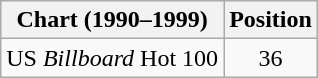<table class="wikitable">
<tr>
<th>Chart (1990–1999)</th>
<th>Position</th>
</tr>
<tr>
<td>US <em>Billboard</em> Hot 100</td>
<td align="center">36</td>
</tr>
</table>
